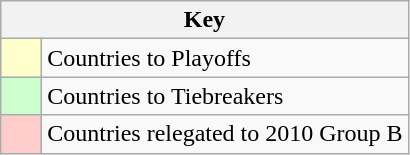<table class="wikitable" style="text-align: center;">
<tr>
<th colspan=2>Key</th>
</tr>
<tr>
<td style="background:#ffffcc; width:20px;"></td>
<td align=left>Countries to Playoffs</td>
</tr>
<tr>
<td style="background:#ccffcc; width:20px;"></td>
<td align=left>Countries to Tiebreakers</td>
</tr>
<tr>
<td style="background:#ffcccc; width:20px;"></td>
<td align=left>Countries relegated to 2010 Group B</td>
</tr>
</table>
